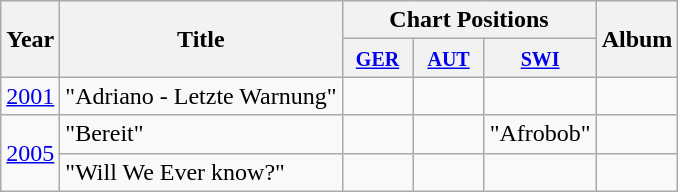<table class="wikitable">
<tr>
<th rowspan="2">Year</th>
<th rowspan="2">Title</th>
<th colspan="3">Chart Positions</th>
<th rowspan="2">Album</th>
</tr>
<tr>
<th width="40"><small><a href='#'>GER</a></small></th>
<th width="40"><small><a href='#'>AUT</a></small></th>
<th width="40"><small><a href='#'>SWI</a></small></th>
</tr>
<tr>
<td><a href='#'>2001</a></td>
<td>"Adriano - Letzte Warnung"</td>
<td></td>
<td></td>
<td></td>
<td></td>
</tr>
<tr>
<td rowspan="2"><a href='#'>2005</a></td>
<td>"Bereit"</td>
<td></td>
<td></td>
<td>"Afrobob"</td>
<td></td>
</tr>
<tr>
<td>"Will We Ever know?"</td>
<td></td>
<td></td>
<td></td>
<td></td>
</tr>
</table>
